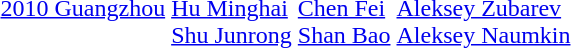<table>
<tr>
<td><a href='#'>2010 Guangzhou</a></td>
<td><br><a href='#'>Hu Minghai</a><br><a href='#'>Shu Junrong</a></td>
<td><br><a href='#'>Chen Fei</a><br><a href='#'>Shan Bao</a></td>
<td><br><a href='#'>Aleksey Zubarev</a><br><a href='#'>Aleksey Naumkin</a></td>
</tr>
</table>
